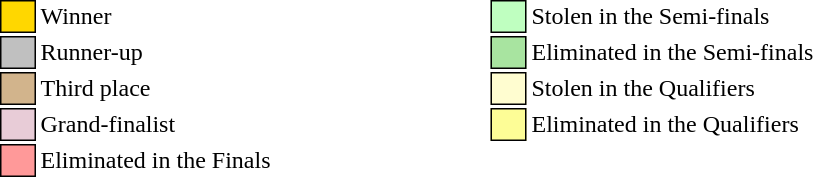<table class="toccolours" style="font-size: 100%; white-space: nowrap">
<tr>
<td style="background: gold; border:1px solid black">     </td>
<td>Winner</td>
<td>     </td>
<td>     </td>
<td>     </td>
<td>     </td>
<td>     </td>
<td>     </td>
<td style="background:#BFFFC0; border:1px solid black">     </td>
<td>Stolen in the Semi-finals</td>
</tr>
<tr>
<td style="background: silver; border:1px solid black">     </td>
<td>Runner-up</td>
<td>     </td>
<td>     </td>
<td>     </td>
<td>     </td>
<td>     </td>
<td>     </td>
<td style="background:#A8E4A0; border:1px solid black">     </td>
<td>Eliminated in the Semi-finals</td>
</tr>
<tr>
<td style="background: tan; border:1px solid black">     </td>
<td>Third place</td>
<td>     </td>
<td>     </td>
<td>     </td>
<td>     </td>
<td>     </td>
<td>     </td>
<td style="background:#FFFDD0; border:1px solid black">     </td>
<td>Stolen in the Qualifiers</td>
</tr>
<tr>
<td style="background:#E8CCD7; border:1px solid black">     </td>
<td>Grand-finalist</td>
<td>     </td>
<td>     </td>
<td>     </td>
<td>     </td>
<td>     </td>
<td>     </td>
<td style="background:#FDFD96; border:1px solid black">     </td>
<td>Eliminated in the Qualifiers</td>
</tr>
<tr>
<td style="background:#ff9999; border:1px solid black">     </td>
<td>Eliminated in the Finals</td>
</tr>
</table>
